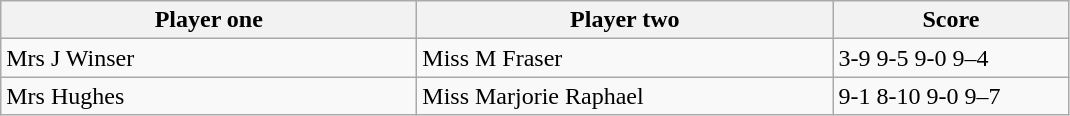<table class="wikitable">
<tr>
<th width=270>Player one</th>
<th width=270>Player two</th>
<th width=150>Score</th>
</tr>
<tr>
<td> Mrs J Winser</td>
<td> Miss M Fraser</td>
<td>3-9 9-5 9-0 9–4</td>
</tr>
<tr>
<td> Mrs Hughes</td>
<td> Miss Marjorie Raphael</td>
<td>9-1 8-10 9-0 9–7</td>
</tr>
</table>
